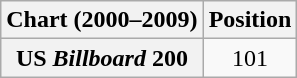<table class="wikitable plainrowheaders" style="text-align:center">
<tr>
<th scope="col">Chart (2000–2009)</th>
<th scope="col">Position</th>
</tr>
<tr>
<th scope="row">US <em>Billboard</em> 200</th>
<td>101</td>
</tr>
</table>
